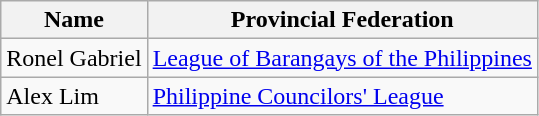<table class="wikitable">
<tr>
<th>Name</th>
<th>Provincial Federation</th>
</tr>
<tr>
<td>Ronel Gabriel</td>
<td><a href='#'>League of Barangays of the Philippines</a></td>
</tr>
<tr>
<td>Alex Lim</td>
<td><a href='#'>Philippine Councilors' League</a></td>
</tr>
</table>
